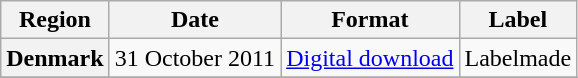<table class="wikitable plainrowheaders">
<tr>
<th scope="col">Region</th>
<th scope="col">Date</th>
<th scope="col">Format</th>
<th scope="col">Label</th>
</tr>
<tr>
<th scope="row">Denmark</th>
<td>31 October 2011</td>
<td><a href='#'>Digital download</a></td>
<td>Labelmade</td>
</tr>
<tr>
</tr>
</table>
